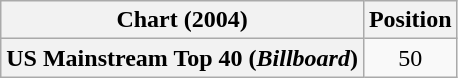<table class="wikitable plainrowheaders" style="text-align:center">
<tr>
<th>Chart (2004)</th>
<th>Position</th>
</tr>
<tr>
<th scope="row">US Mainstream Top 40 (<em>Billboard</em>)</th>
<td>50</td>
</tr>
</table>
